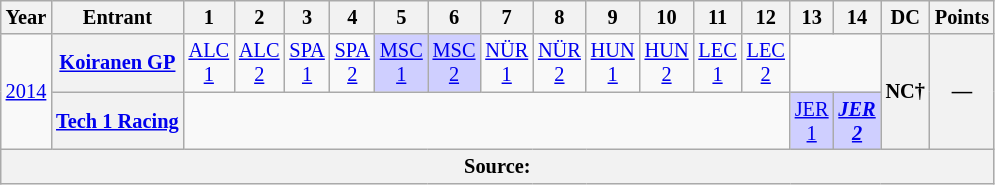<table class="wikitable" style="text-align:center; font-size:85%">
<tr>
<th>Year</th>
<th>Entrant</th>
<th>1</th>
<th>2</th>
<th>3</th>
<th>4</th>
<th>5</th>
<th>6</th>
<th>7</th>
<th>8</th>
<th>9</th>
<th>10</th>
<th>11</th>
<th>12</th>
<th>13</th>
<th>14</th>
<th>DC</th>
<th>Points</th>
</tr>
<tr>
<td rowspan=2><a href='#'>2014</a></td>
<th nowrap><a href='#'>Koiranen GP</a></th>
<td><a href='#'>ALC<br>1</a></td>
<td><a href='#'>ALC<br>2</a></td>
<td><a href='#'>SPA<br>1</a></td>
<td><a href='#'>SPA<br>2</a></td>
<td style="background:#cfcfff;"><a href='#'>MSC<br>1</a><br></td>
<td style="background:#cfcfff;"><a href='#'>MSC<br>2</a><br></td>
<td><a href='#'>NÜR<br>1</a></td>
<td><a href='#'>NÜR<br>2</a></td>
<td><a href='#'>HUN<br>1</a></td>
<td><a href='#'>HUN<br>2</a></td>
<td><a href='#'>LEC<br>1</a></td>
<td><a href='#'>LEC<br>2</a></td>
<td colspan=2></td>
<th rowspan=2>NC†</th>
<th rowspan=2>—</th>
</tr>
<tr>
<th><a href='#'>Tech 1 Racing</a></th>
<td colspan=12></td>
<td style="background:#cfcfff;"><a href='#'>JER<br>1</a><br></td>
<td style="background:#cfcfff;"><strong><em><a href='#'>JER<br>2</a></em></strong><br></td>
</tr>
<tr class="sortbottom">
<th colspan="100">Source:</th>
</tr>
</table>
